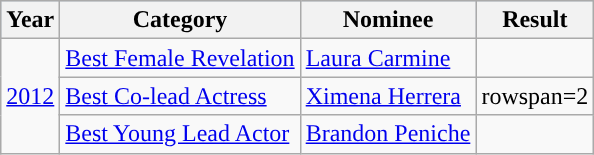<table class="wikitable">
<tr style="background:#b0c4de;">
<th>Year</th>
<th>Category</th>
<th>Nominee</th>
<th>Result</th>
</tr>
<tr>
<td rowspan=3><a href='#'>2012</a></td>
<td><a href='#'>Best Female Revelation</a></td>
<td><a href='#'>Laura Carmine</a></td>
<td></td>
</tr>
<tr>
<td><a href='#'>Best Co-lead Actress</a></td>
<td><a href='#'>Ximena Herrera</a></td>
<td>rowspan=2 </td>
</tr>
<tr>
<td><a href='#'>Best Young Lead Actor</a></td>
<td><a href='#'>Brandon Peniche</a></td>
</tr>
</table>
